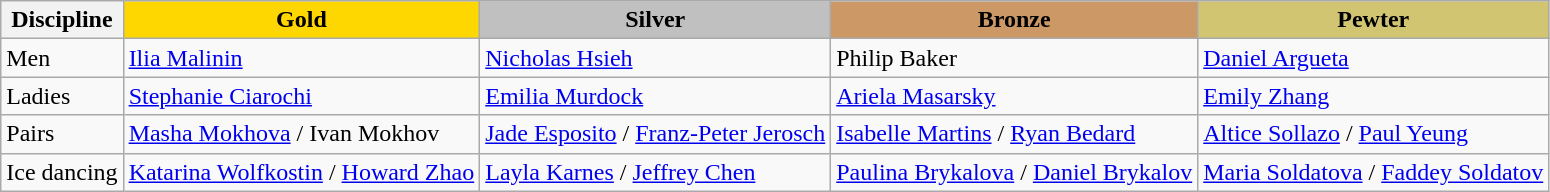<table class="wikitable">
<tr>
<th>Discipline</th>
<td align=center bgcolor=gold><strong>Gold</strong></td>
<td align=center bgcolor=silver><strong>Silver</strong></td>
<td align=center bgcolor=cc9966><strong>Bronze</strong></td>
<td align=center bgcolor=d1c571><strong>Pewter</strong></td>
</tr>
<tr>
<td>Men</td>
<td><a href='#'>Ilia Malinin</a></td>
<td><a href='#'>Nicholas Hsieh</a></td>
<td>Philip Baker</td>
<td><a href='#'>Daniel Argueta</a></td>
</tr>
<tr>
<td>Ladies</td>
<td><a href='#'>Stephanie Ciarochi</a></td>
<td><a href='#'>Emilia Murdock</a></td>
<td><a href='#'>Ariela Masarsky</a></td>
<td><a href='#'>Emily Zhang</a></td>
</tr>
<tr>
<td>Pairs</td>
<td><a href='#'>Masha Mokhova</a> / Ivan Mokhov</td>
<td><a href='#'>Jade Esposito</a> / <a href='#'>Franz-Peter Jerosch</a></td>
<td><a href='#'>Isabelle Martins</a> / <a href='#'>Ryan Bedard</a></td>
<td><a href='#'>Altice Sollazo</a> / <a href='#'>Paul Yeung</a></td>
</tr>
<tr>
<td>Ice dancing</td>
<td><a href='#'>Katarina Wolfkostin</a> / <a href='#'>Howard Zhao</a></td>
<td><a href='#'>Layla Karnes</a> / <a href='#'>Jeffrey Chen</a></td>
<td><a href='#'>Paulina Brykalova</a> / <a href='#'>Daniel Brykalov</a></td>
<td><a href='#'>Maria Soldatova</a> / <a href='#'>Faddey Soldatov</a></td>
</tr>
</table>
